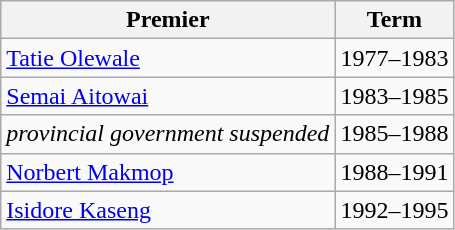<table class="wikitable">
<tr>
<th><strong>Premier</strong></th>
<th><strong>Term</strong></th>
</tr>
<tr>
<td><a href='#'>Tatie Olewale</a></td>
<td>1977–1983</td>
</tr>
<tr>
<td><a href='#'>Semai Aitowai</a></td>
<td>1983–1985</td>
</tr>
<tr>
<td><em>provincial government suspended</em></td>
<td>1985–1988</td>
</tr>
<tr>
<td><a href='#'>Norbert Makmop</a></td>
<td>1988–1991</td>
</tr>
<tr>
<td><a href='#'>Isidore Kaseng</a></td>
<td>1992–1995</td>
</tr>
</table>
